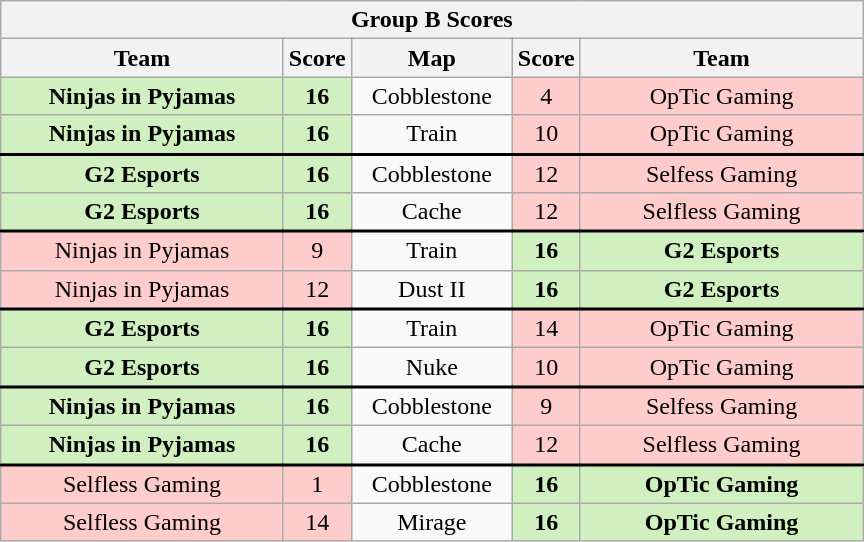<table class="wikitable" style="text-align: center;">
<tr>
<th colspan=5>Group B Scores</th>
</tr>
<tr>
<th width="181px">Team</th>
<th width="20px">Score</th>
<th width="100px">Map</th>
<th width="20px">Score</th>
<th width="181px">Team</th>
</tr>
<tr>
<td style="background: #D0F0C0;"><strong>Ninjas in Pyjamas</strong></td>
<td style="background: #D0F0C0;"><strong>16</strong></td>
<td>Cobblestone</td>
<td style="background: #FFCCCC;">4</td>
<td style="background: #FFCCCC;">OpTic Gaming</td>
</tr>
<tr style="text-align:center;border-width:0 0 2px 0; border-style:solid;border-color:black;">
<td style="background: #D0F0C0;"><strong>Ninjas in Pyjamas</strong></td>
<td style="background: #D0F0C0;"><strong>16</strong></td>
<td>Train</td>
<td style="background: #FFCCCC;">10</td>
<td style="background: #FFCCCC;">OpTic Gaming</td>
</tr>
<tr>
<td style="background: #D0F0C0;"><strong>G2 Esports</strong></td>
<td style="background: #D0F0C0;"><strong>16</strong></td>
<td>Cobblestone</td>
<td style="background: #FFCCCC;">12</td>
<td style="background: #FFCCCC;">Selfess Gaming</td>
</tr>
<tr style="text-align:center;border-width:0 0 2px 0; border-style:solid;border-color:black;">
<td style="background: #D0F0C0;"><strong>G2 Esports</strong></td>
<td style="background: #D0F0C0;"><strong>16</strong></td>
<td>Cache</td>
<td style="background: #FFCCCC;">12</td>
<td style="background: #FFCCCC;">Selfless Gaming</td>
</tr>
<tr>
<td style="background: #FFCCCC;">Ninjas in Pyjamas</td>
<td style="background: #FFCCCC;">9</td>
<td>Train</td>
<td style="background: #D0F0C0;"><strong>16</strong></td>
<td style="background: #D0F0C0;"><strong>G2 Esports</strong></td>
</tr>
<tr style="text-align:center;border-width:0 0 2px 0; border-style:solid;border-color:black;">
<td style="background: #FFCCCC;">Ninjas in Pyjamas</td>
<td style="background: #FFCCCC;">12</td>
<td>Dust II</td>
<td style="background: #D0F0C0;"><strong>16</strong></td>
<td style="background: #D0F0C0;"><strong>G2 Esports</strong></td>
</tr>
<tr>
<td style="background: #D0F0C0;"><strong>G2 Esports</strong></td>
<td style="background: #D0F0C0;"><strong>16</strong></td>
<td>Train</td>
<td style="background: #FFCCCC;">14</td>
<td style="background: #FFCCCC;">OpTic Gaming</td>
</tr>
<tr style="text-align:center;border-width:0 0 2px 0; border-style:solid;border-color:black;">
<td style="background: #D0F0C0;"><strong>G2 Esports</strong></td>
<td style="background: #D0F0C0;"><strong>16</strong></td>
<td>Nuke</td>
<td style="background: #FFCCCC;">10</td>
<td style="background: #FFCCCC;">OpTic Gaming</td>
</tr>
<tr>
<td style="background: #D0F0C0;"><strong>Ninjas in Pyjamas</strong></td>
<td style="background: #D0F0C0;"><strong>16</strong></td>
<td>Cobblestone</td>
<td style="background: #FFCCCC;">9</td>
<td style="background: #FFCCCC;">Selfess Gaming</td>
</tr>
<tr style="text-align:center;border-width:0 0 2px 0; border-style:solid;border-color:black;">
<td style="background: #D0F0C0;"><strong>Ninjas in Pyjamas</strong></td>
<td style="background: #D0F0C0;"><strong>16</strong></td>
<td>Cache</td>
<td style="background: #FFCCCC;">12</td>
<td style="background: #FFCCCC;">Selfless Gaming</td>
</tr>
<tr>
<td style="background: #FFCCCC;">Selfless Gaming</td>
<td style="background: #FFCCCC;">1</td>
<td>Cobblestone</td>
<td style="background: #D0F0C0;"><strong>16</strong></td>
<td style="background: #D0F0C0;"><strong>OpTic Gaming</strong></td>
</tr>
<tr>
<td style="background: #FFCCCC;">Selfless Gaming</td>
<td style="background: #FFCCCC;">14</td>
<td>Mirage</td>
<td style="background: #D0F0C0;"><strong>16</strong></td>
<td style="background: #D0F0C0;"><strong>OpTic Gaming</strong></td>
</tr>
</table>
